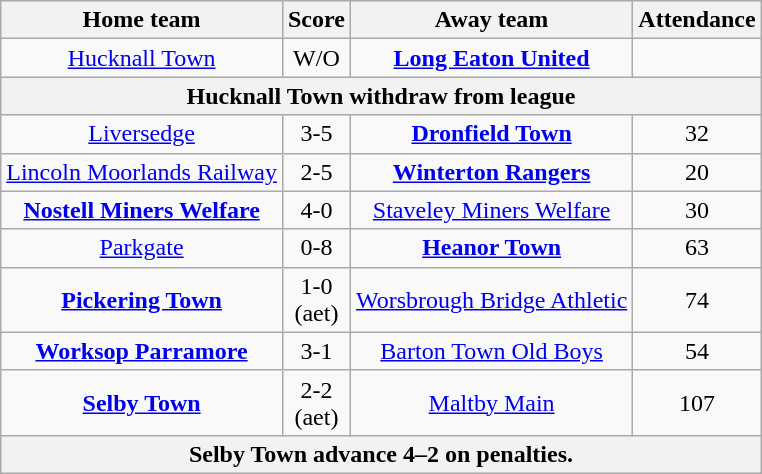<table class="wikitable" style="text-align: center">
<tr>
<th>Home team</th>
<th>Score</th>
<th>Away team</th>
<th>Attendance</th>
</tr>
<tr>
<td><a href='#'>Hucknall Town</a></td>
<td>W/O</td>
<td><strong><a href='#'>Long Eaton United</a></strong></td>
<td></td>
</tr>
<tr>
<th colspan="4"><strong>Hucknall Town withdraw from league</strong></th>
</tr>
<tr>
<td><a href='#'>Liversedge</a></td>
<td>3-5</td>
<td><strong><a href='#'>Dronfield Town</a></strong></td>
<td>32</td>
</tr>
<tr>
<td><a href='#'>Lincoln Moorlands Railway</a></td>
<td>2-5</td>
<td><strong><a href='#'>Winterton Rangers</a></strong></td>
<td>20</td>
</tr>
<tr>
<td><strong><a href='#'>Nostell Miners Welfare</a></strong></td>
<td>4-0</td>
<td><a href='#'>Staveley Miners Welfare</a></td>
<td>30</td>
</tr>
<tr>
<td><a href='#'>Parkgate</a></td>
<td>0-8</td>
<td><strong><a href='#'>Heanor Town</a></strong></td>
<td>63</td>
</tr>
<tr>
<td><strong><a href='#'>Pickering Town</a></strong></td>
<td>1-0<br>(aet)</td>
<td><a href='#'>Worsbrough Bridge Athletic</a></td>
<td>74</td>
</tr>
<tr>
<td><strong><a href='#'>Worksop Parramore</a></strong></td>
<td>3-1</td>
<td><a href='#'>Barton Town Old Boys</a></td>
<td>54</td>
</tr>
<tr>
<td><strong><a href='#'>Selby Town</a></strong></td>
<td>2-2<br>(aet)</td>
<td><a href='#'>Maltby Main</a></td>
<td>107</td>
</tr>
<tr>
<th colspan="4"><strong>Selby Town advance 4–2 on penalties.</strong></th>
</tr>
</table>
